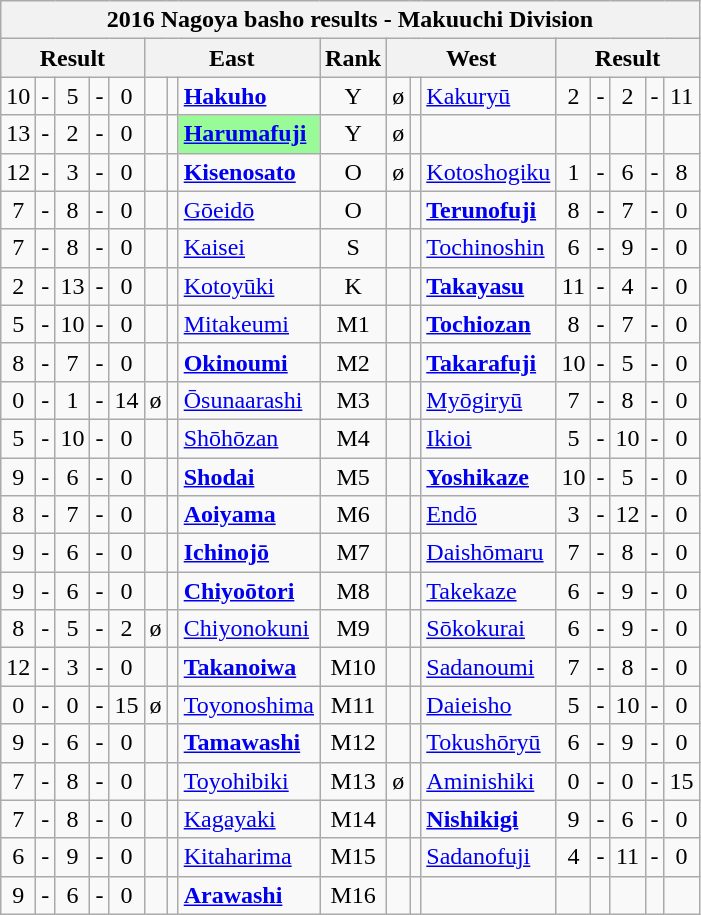<table class="wikitable">
<tr>
<th colspan="17">2016 Nagoya basho results - Makuuchi Division</th>
</tr>
<tr>
<th colspan="5">Result</th>
<th colspan="3">East</th>
<th>Rank</th>
<th colspan="3">West</th>
<th colspan="5">Result</th>
</tr>
<tr>
<td align=center>10</td>
<td align=center>-</td>
<td align=center>5</td>
<td align=center>-</td>
<td align=center>0</td>
<td align=center></td>
<td align=center></td>
<td><strong><a href='#'>Hakuho</a></strong></td>
<td align=center>Y</td>
<td align=center>ø</td>
<td align=center></td>
<td><a href='#'>Kakuryū</a></td>
<td align=center>2</td>
<td align=center>-</td>
<td align=center>2</td>
<td align=center>-</td>
<td align=center>11</td>
</tr>
<tr>
<td align=center>13</td>
<td align=center>-</td>
<td align=center>2</td>
<td align=center>-</td>
<td align=center>0</td>
<td align=center></td>
<td align=center></td>
<td style="background: PaleGreen;"><strong><a href='#'>Harumafuji</a></strong></td>
<td align=center>Y</td>
<td align=center>ø</td>
<td align=center></td>
<td></td>
<td align=center></td>
<td align=center></td>
<td align=center></td>
<td align=center></td>
<td align=center></td>
</tr>
<tr>
<td align=center>12</td>
<td align=center>-</td>
<td align=center>3</td>
<td align=center>-</td>
<td align=center>0</td>
<td align=center></td>
<td align=center></td>
<td><strong><a href='#'>Kisenosato</a></strong></td>
<td align=center>O</td>
<td align=center>ø</td>
<td align=center></td>
<td><a href='#'>Kotoshogiku</a></td>
<td align=center>1</td>
<td align=center>-</td>
<td align=center>6</td>
<td align=center>-</td>
<td align=center>8</td>
</tr>
<tr>
<td align=center>7</td>
<td align=center>-</td>
<td align=center>8</td>
<td align=center>-</td>
<td align=center>0</td>
<td align=center></td>
<td align=center></td>
<td><a href='#'>Gōeidō</a></td>
<td align=center>O</td>
<td align=center></td>
<td align=center></td>
<td><strong><a href='#'>Terunofuji</a></strong></td>
<td align=center>8</td>
<td align=center>-</td>
<td align=center>7</td>
<td align=center>-</td>
<td align=center>0</td>
</tr>
<tr>
<td align=center>7</td>
<td align=center>-</td>
<td align=center>8</td>
<td align=center>-</td>
<td align=center>0</td>
<td align=center></td>
<td align=center></td>
<td><a href='#'>Kaisei</a></td>
<td align=center>S</td>
<td align=center></td>
<td align=center></td>
<td><a href='#'>Tochinoshin</a></td>
<td align=center>6</td>
<td align=center>-</td>
<td align=center>9</td>
<td align=center>-</td>
<td align=center>0</td>
</tr>
<tr>
<td align=center>2</td>
<td align=center>-</td>
<td align=center>13</td>
<td align=center>-</td>
<td align=center>0</td>
<td align=center></td>
<td align=center></td>
<td><a href='#'>Kotoyūki</a></td>
<td align=center>K</td>
<td align=center></td>
<td align=center></td>
<td><strong><a href='#'>Takayasu</a></strong></td>
<td align=center>11</td>
<td align=center>-</td>
<td align=center>4</td>
<td align=center>-</td>
<td align=center>0</td>
</tr>
<tr>
<td align=center>5</td>
<td align=center>-</td>
<td align=center>10</td>
<td align=center>-</td>
<td align=center>0</td>
<td align=center></td>
<td align=center></td>
<td><a href='#'>Mitakeumi</a></td>
<td align=center>M1</td>
<td align=center></td>
<td align=center></td>
<td><strong><a href='#'>Tochiozan</a></strong></td>
<td align=center>8</td>
<td align=center>-</td>
<td align=center>7</td>
<td align=center>-</td>
<td align=center>0</td>
</tr>
<tr>
<td align=center>8</td>
<td align=center>-</td>
<td align=center>7</td>
<td align=center>-</td>
<td align=center>0</td>
<td align=center></td>
<td align=center></td>
<td><strong><a href='#'>Okinoumi</a></strong></td>
<td align=center>M2</td>
<td align=center></td>
<td align=center></td>
<td><strong><a href='#'>Takarafuji</a></strong></td>
<td align=center>10</td>
<td align=center>-</td>
<td align=center>5</td>
<td align=center>-</td>
<td align=center>0</td>
</tr>
<tr>
<td align=center>0</td>
<td align=center>-</td>
<td align=center>1</td>
<td align=center>-</td>
<td align=center>14</td>
<td align=center>ø</td>
<td align=center></td>
<td><a href='#'>Ōsunaarashi</a></td>
<td align=center>M3</td>
<td align=center></td>
<td align=center></td>
<td><a href='#'>Myōgiryū</a></td>
<td align=center>7</td>
<td align=center>-</td>
<td align=center>8</td>
<td align=center>-</td>
<td align=center>0</td>
</tr>
<tr>
<td align=center>5</td>
<td align=center>-</td>
<td align=center>10</td>
<td align=center>-</td>
<td align=center>0</td>
<td align=center></td>
<td align=center></td>
<td><a href='#'>Shōhōzan</a></td>
<td align=center>M4</td>
<td align=center></td>
<td align=center></td>
<td><a href='#'>Ikioi</a></td>
<td align=center>5</td>
<td align=center>-</td>
<td align=center>10</td>
<td align=center>-</td>
<td align=center>0</td>
</tr>
<tr>
<td align=center>9</td>
<td align=center>-</td>
<td align=center>6</td>
<td align=center>-</td>
<td align=center>0</td>
<td align=center></td>
<td align=center></td>
<td><strong><a href='#'>Shodai</a></strong></td>
<td align=center>M5</td>
<td align=center></td>
<td align=center></td>
<td><strong><a href='#'>Yoshikaze</a></strong></td>
<td align=center>10</td>
<td align=center>-</td>
<td align=center>5</td>
<td align=center>-</td>
<td align=center>0</td>
</tr>
<tr>
<td align=center>8</td>
<td align=center>-</td>
<td align=center>7</td>
<td align=center>-</td>
<td align=center>0</td>
<td align=center></td>
<td align=center></td>
<td><strong><a href='#'>Aoiyama</a></strong></td>
<td align=center>M6</td>
<td align=center></td>
<td align=center></td>
<td><a href='#'>Endō</a></td>
<td align=center>3</td>
<td align=center>-</td>
<td align=center>12</td>
<td align=center>-</td>
<td align=center>0</td>
</tr>
<tr>
<td align=center>9</td>
<td align=center>-</td>
<td align=center>6</td>
<td align=center>-</td>
<td align=center>0</td>
<td align=center></td>
<td align=center></td>
<td><strong><a href='#'>Ichinojō</a></strong></td>
<td align=center>M7</td>
<td align=center></td>
<td align=center></td>
<td><a href='#'>Daishōmaru</a></td>
<td align=center>7</td>
<td align=center>-</td>
<td align=center>8</td>
<td align=center>-</td>
<td align=center>0</td>
</tr>
<tr>
<td align=center>9</td>
<td align=center>-</td>
<td align=center>6</td>
<td align=center>-</td>
<td align=center>0</td>
<td align=center></td>
<td align=center></td>
<td><strong><a href='#'>Chiyoōtori</a></strong></td>
<td align=center>M8</td>
<td align=center></td>
<td align=center></td>
<td><a href='#'>Takekaze</a></td>
<td align=center>6</td>
<td align=center>-</td>
<td align=center>9</td>
<td align=center>-</td>
<td align=center>0</td>
</tr>
<tr>
<td align=center>8</td>
<td align=center>-</td>
<td align=center>5</td>
<td align=center>-</td>
<td align=center>2</td>
<td align=center>ø</td>
<td align=center></td>
<td><a href='#'>Chiyonokuni</a></td>
<td align=center>M9</td>
<td align=center></td>
<td align=center></td>
<td><a href='#'>Sōkokurai</a></td>
<td align=center>6</td>
<td align=center>-</td>
<td align=center>9</td>
<td align=center>-</td>
<td align=center>0</td>
</tr>
<tr>
<td align=center>12</td>
<td align=center>-</td>
<td align=center>3</td>
<td align=center>-</td>
<td align=center>0</td>
<td align=center></td>
<td align=center></td>
<td><strong><a href='#'>Takanoiwa</a></strong></td>
<td align=center>M10</td>
<td align=center></td>
<td align=center></td>
<td><a href='#'>Sadanoumi</a></td>
<td align=center>7</td>
<td align=center>-</td>
<td align=center>8</td>
<td align=center>-</td>
<td align=center>0</td>
</tr>
<tr>
<td align=center>0</td>
<td align=center>-</td>
<td align=center>0</td>
<td align=center>-</td>
<td align=center>15</td>
<td align=center>ø</td>
<td align=center></td>
<td><a href='#'>Toyonoshima</a></td>
<td align=center>M11</td>
<td align=center></td>
<td align=center></td>
<td><a href='#'>Daieisho</a></td>
<td align=center>5</td>
<td align=center>-</td>
<td align=center>10</td>
<td align=center>-</td>
<td align=center>0</td>
</tr>
<tr>
<td align=center>9</td>
<td align=center>-</td>
<td align=center>6</td>
<td align=center>-</td>
<td align=center>0</td>
<td align=center></td>
<td align=center></td>
<td><strong><a href='#'>Tamawashi</a></strong></td>
<td align=center>M12</td>
<td align=center></td>
<td align=center></td>
<td><a href='#'>Tokushōryū</a></td>
<td align=center>6</td>
<td align=center>-</td>
<td align=center>9</td>
<td align=center>-</td>
<td align=center>0</td>
</tr>
<tr>
<td align=center>7</td>
<td align=center>-</td>
<td align=center>8</td>
<td align=center>-</td>
<td align=center>0</td>
<td align=center></td>
<td align=center></td>
<td><a href='#'>Toyohibiki</a></td>
<td align=center>M13</td>
<td align=center>ø</td>
<td align=center></td>
<td><a href='#'>Aminishiki</a></td>
<td align=center>0</td>
<td align=center>-</td>
<td align=center>0</td>
<td align=center>-</td>
<td align=center>15</td>
</tr>
<tr>
<td align=center>7</td>
<td align=center>-</td>
<td align=center>8</td>
<td align=center>-</td>
<td align=center>0</td>
<td align=center></td>
<td align=center></td>
<td><a href='#'>Kagayaki</a></td>
<td align=center>M14</td>
<td align=center></td>
<td align=center></td>
<td><strong><a href='#'>Nishikigi</a></strong></td>
<td align=center>9</td>
<td align=center>-</td>
<td align=center>6</td>
<td align=center>-</td>
<td align=center>0</td>
</tr>
<tr>
<td align=center>6</td>
<td align=center>-</td>
<td align=center>9</td>
<td align=center>-</td>
<td align=center>0</td>
<td align=center></td>
<td align=center></td>
<td><a href='#'>Kitaharima</a></td>
<td align=center>M15</td>
<td align=center></td>
<td align=center></td>
<td><a href='#'>Sadanofuji</a></td>
<td align=center>4</td>
<td align=center>-</td>
<td align=center>11</td>
<td align=center>-</td>
<td align=center>0</td>
</tr>
<tr>
<td align=center>9</td>
<td align=center>-</td>
<td align=center>6</td>
<td align=center>-</td>
<td align=center>0</td>
<td align=center></td>
<td align=center></td>
<td><strong><a href='#'>Arawashi</a></strong></td>
<td align=center>M16</td>
<td align=center></td>
<td align=center></td>
<td></td>
<td align=center></td>
<td align=center></td>
<td align=center></td>
<td align=center></td>
<td align=center></td>
</tr>
</table>
